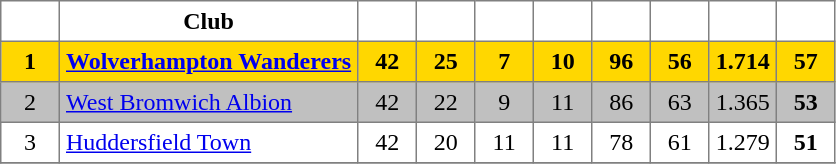<table class="toccolours" border="1" cellpadding="4" cellspacing="0" style="text-align:center; border-collapse: collapse; margin:0;">
<tr>
<th width=30></th>
<th>Club</th>
<th width=30></th>
<th width=30></th>
<th width=30></th>
<th width=30></th>
<th width=30></th>
<th width=30></th>
<th width=30></th>
<th width=30></th>
</tr>
<tr bgcolor="gold">
<td><strong>1</strong></td>
<td align=left><strong><a href='#'>Wolverhampton Wanderers</a></strong></td>
<td><strong>42</strong></td>
<td><strong>25</strong></td>
<td><strong>7</strong></td>
<td><strong>10</strong></td>
<td><strong>96</strong></td>
<td><strong>56</strong></td>
<td><strong>1.714</strong></td>
<td><strong>57</strong></td>
</tr>
<tr bgcolor="silver">
<td>2</td>
<td align=left><a href='#'>West Bromwich Albion</a></td>
<td>42</td>
<td>22</td>
<td>9</td>
<td>11</td>
<td>86</td>
<td>63</td>
<td>1.365</td>
<td><strong>53</strong></td>
</tr>
<tr>
<td>3</td>
<td align=left><a href='#'>Huddersfield Town</a></td>
<td>42</td>
<td>20</td>
<td>11</td>
<td>11</td>
<td>78</td>
<td>61</td>
<td>1.279</td>
<td><strong>51</strong></td>
</tr>
<tr>
</tr>
</table>
